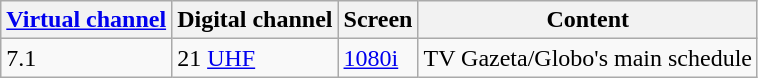<table class = "wikitable">
<tr>
<th><a href='#'>Virtual channel</a></th>
<th>Digital channel</th>
<th>Screen</th>
<th>Content</th>
</tr>
<tr>
<td>7.1</td>
<td>21 <a href='#'>UHF</a></td>
<td><a href='#'>1080i</a></td>
<td>TV Gazeta/Globo's main schedule</td>
</tr>
</table>
